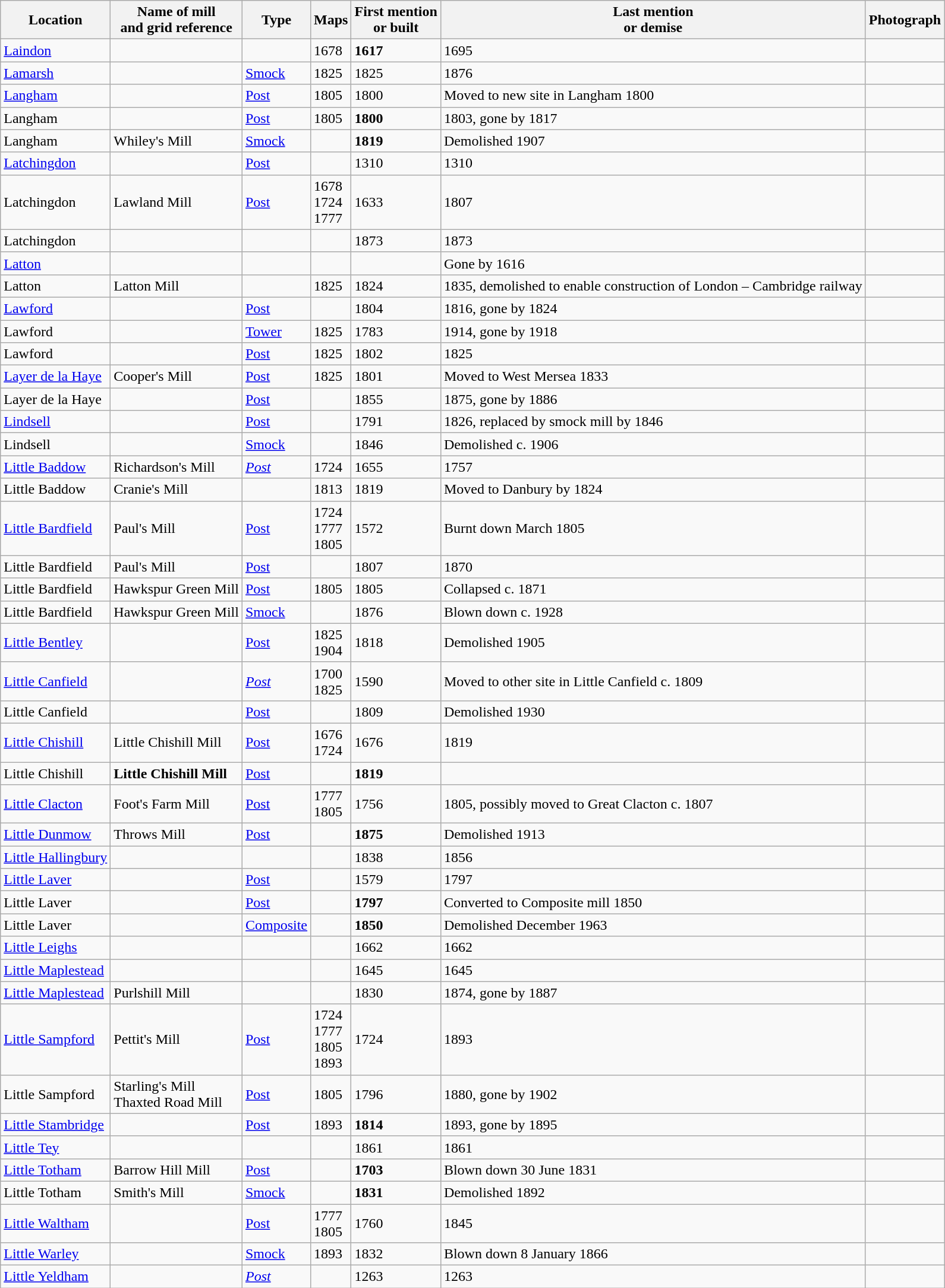<table class="wikitable">
<tr>
<th>Location</th>
<th>Name of mill<br>and grid reference</th>
<th>Type</th>
<th>Maps</th>
<th>First mention<br>or built</th>
<th>Last mention<br> or demise</th>
<th>Photograph</th>
</tr>
<tr>
<td><a href='#'>Laindon</a></td>
<td></td>
<td></td>
<td>1678</td>
<td><strong>1617</strong></td>
<td>1695</td>
<td></td>
</tr>
<tr>
<td><a href='#'>Lamarsh</a></td>
<td></td>
<td><a href='#'>Smock</a></td>
<td>1825</td>
<td>1825</td>
<td>1876</td>
<td></td>
</tr>
<tr>
<td><a href='#'>Langham</a></td>
<td></td>
<td><a href='#'>Post</a></td>
<td>1805</td>
<td>1800</td>
<td>Moved to new site in Langham 1800</td>
<td></td>
</tr>
<tr>
<td>Langham</td>
<td></td>
<td><a href='#'>Post</a></td>
<td>1805</td>
<td><strong>1800</strong></td>
<td>1803, gone by 1817</td>
<td></td>
</tr>
<tr>
<td>Langham</td>
<td>Whiley's Mill<br></td>
<td><a href='#'>Smock</a></td>
<td></td>
<td><strong>1819</strong></td>
<td>Demolished 1907</td>
<td></td>
</tr>
<tr>
<td><a href='#'>Latchingdon</a></td>
<td></td>
<td><a href='#'>Post</a></td>
<td></td>
<td>1310</td>
<td>1310</td>
<td></td>
</tr>
<tr>
<td>Latchingdon</td>
<td>Lawland Mill<br></td>
<td><a href='#'>Post</a></td>
<td>1678<br>1724<br>1777</td>
<td>1633</td>
<td>1807</td>
<td></td>
</tr>
<tr>
<td>Latchingdon</td>
<td></td>
<td></td>
<td></td>
<td>1873</td>
<td>1873</td>
<td></td>
</tr>
<tr>
<td><a href='#'>Latton</a></td>
<td></td>
<td></td>
<td></td>
<td></td>
<td>Gone by 1616</td>
<td></td>
</tr>
<tr>
<td>Latton</td>
<td>Latton Mill<br></td>
<td></td>
<td>1825</td>
<td>1824</td>
<td>1835, demolished to enable construction of London – Cambridge railway</td>
<td></td>
</tr>
<tr>
<td><a href='#'>Lawford</a></td>
<td></td>
<td><a href='#'>Post</a></td>
<td></td>
<td>1804</td>
<td>1816, gone by 1824</td>
<td></td>
</tr>
<tr>
<td>Lawford</td>
<td></td>
<td><a href='#'>Tower</a></td>
<td>1825</td>
<td>1783</td>
<td>1914, gone by 1918</td>
<td></td>
</tr>
<tr>
<td>Lawford</td>
<td></td>
<td><a href='#'>Post</a></td>
<td>1825</td>
<td>1802</td>
<td>1825</td>
<td></td>
</tr>
<tr>
<td><a href='#'>Layer de la Haye</a></td>
<td>Cooper's Mill<br></td>
<td><a href='#'>Post</a></td>
<td>1825</td>
<td>1801</td>
<td>Moved to West Mersea 1833</td>
<td></td>
</tr>
<tr>
<td>Layer de la Haye</td>
<td></td>
<td><a href='#'>Post</a></td>
<td></td>
<td>1855</td>
<td>1875, gone by 1886</td>
<td></td>
</tr>
<tr>
<td><a href='#'>Lindsell</a></td>
<td></td>
<td><a href='#'>Post</a></td>
<td></td>
<td>1791</td>
<td>1826, replaced by smock mill by 1846</td>
<td></td>
</tr>
<tr>
<td>Lindsell</td>
<td></td>
<td><a href='#'>Smock</a></td>
<td></td>
<td>1846</td>
<td>Demolished c. 1906</td>
<td></td>
</tr>
<tr>
<td><a href='#'>Little Baddow</a></td>
<td>Richardson's Mill<br></td>
<td><em><a href='#'>Post</a></em></td>
<td>1724</td>
<td>1655</td>
<td>1757</td>
<td></td>
</tr>
<tr>
<td>Little Baddow</td>
<td>Cranie's Mill<br></td>
<td></td>
<td>1813</td>
<td>1819</td>
<td>Moved to Danbury by 1824</td>
<td></td>
</tr>
<tr>
<td><a href='#'>Little Bardfield</a></td>
<td>Paul's Mill<br></td>
<td><a href='#'>Post</a></td>
<td>1724<br>1777<br>1805</td>
<td>1572</td>
<td>Burnt down March 1805</td>
<td></td>
</tr>
<tr>
<td>Little Bardfield</td>
<td>Paul's Mill<br></td>
<td><a href='#'>Post</a></td>
<td></td>
<td>1807</td>
<td>1870</td>
<td></td>
</tr>
<tr>
<td>Little Bardfield</td>
<td>Hawkspur Green Mill<br></td>
<td><a href='#'>Post</a></td>
<td>1805</td>
<td>1805</td>
<td>Collapsed c. 1871</td>
<td></td>
</tr>
<tr>
<td>Little Bardfield</td>
<td>Hawkspur Green Mill</td>
<td><a href='#'>Smock</a></td>
<td></td>
<td>1876</td>
<td>Blown down c. 1928</td>
<td></td>
</tr>
<tr>
<td><a href='#'>Little Bentley</a></td>
<td></td>
<td><a href='#'>Post</a></td>
<td>1825<br>1904</td>
<td>1818</td>
<td>Demolished 1905</td>
<td></td>
</tr>
<tr>
<td><a href='#'>Little Canfield</a></td>
<td></td>
<td><em><a href='#'>Post</a></em></td>
<td>1700<br>1825</td>
<td>1590</td>
<td>Moved to other site in Little Canfield c. 1809</td>
<td></td>
</tr>
<tr>
<td>Little Canfield</td>
<td></td>
<td><a href='#'>Post</a></td>
<td></td>
<td>1809</td>
<td>Demolished 1930</td>
<td></td>
</tr>
<tr>
<td><a href='#'>Little Chishill</a></td>
<td>Little Chishill Mill <br></td>
<td><a href='#'>Post</a></td>
<td>1676<br>1724</td>
<td>1676</td>
<td>1819</td>
<td></td>
</tr>
<tr>
<td>Little Chishill</td>
<td><strong>Little Chishill Mill</strong><br></td>
<td><a href='#'>Post</a></td>
<td></td>
<td><strong>1819</strong></td>
<td></td>
<td></td>
</tr>
<tr>
<td><a href='#'>Little Clacton</a></td>
<td>Foot's Farm Mill <br></td>
<td><a href='#'>Post</a></td>
<td>1777<br>1805</td>
<td>1756</td>
<td>1805, possibly moved to Great Clacton c. 1807</td>
<td></td>
</tr>
<tr>
<td><a href='#'>Little Dunmow</a></td>
<td>Throws Mill<br></td>
<td><a href='#'>Post</a></td>
<td></td>
<td><strong>1875</strong></td>
<td>Demolished 1913<br></td>
<td></td>
</tr>
<tr>
<td><a href='#'>Little Hallingbury</a></td>
<td></td>
<td></td>
<td></td>
<td>1838</td>
<td>1856</td>
<td></td>
</tr>
<tr>
<td><a href='#'>Little Laver</a></td>
<td></td>
<td><a href='#'>Post</a></td>
<td></td>
<td>1579</td>
<td>1797</td>
<td></td>
</tr>
<tr>
<td>Little Laver</td>
<td></td>
<td><a href='#'>Post</a></td>
<td></td>
<td><strong>1797</strong></td>
<td>Converted to Composite mill 1850</td>
<td></td>
</tr>
<tr>
<td>Little Laver</td>
<td></td>
<td><a href='#'>Composite</a></td>
<td></td>
<td><strong>1850</strong></td>
<td>Demolished  December 1963</td>
<td></td>
</tr>
<tr>
<td><a href='#'>Little Leighs</a></td>
<td></td>
<td></td>
<td></td>
<td>1662</td>
<td>1662</td>
<td></td>
</tr>
<tr>
<td><a href='#'>Little Maplestead</a></td>
<td></td>
<td></td>
<td></td>
<td>1645</td>
<td>1645</td>
<td></td>
</tr>
<tr>
<td><a href='#'>Little Maplestead</a></td>
<td>Purlshill Mill<br></td>
<td></td>
<td></td>
<td>1830</td>
<td>1874, gone by 1887</td>
<td></td>
</tr>
<tr>
<td><a href='#'>Little Sampford</a></td>
<td>Pettit's Mill<br></td>
<td><a href='#'>Post</a></td>
<td>1724<br>1777<br>1805<br>1893</td>
<td>1724</td>
<td>1893</td>
<td></td>
</tr>
<tr>
<td>Little Sampford</td>
<td>Starling's Mill<br>Thaxted Road Mill<br></td>
<td><a href='#'>Post</a></td>
<td>1805</td>
<td>1796</td>
<td>1880, gone by 1902</td>
<td></td>
</tr>
<tr>
<td><a href='#'>Little Stambridge</a></td>
<td></td>
<td><a href='#'>Post</a></td>
<td>1893</td>
<td><strong>1814</strong></td>
<td>1893, gone by 1895</td>
<td></td>
</tr>
<tr>
<td><a href='#'>Little Tey</a></td>
<td></td>
<td></td>
<td></td>
<td>1861</td>
<td>1861</td>
<td></td>
</tr>
<tr>
<td><a href='#'>Little Totham</a></td>
<td>Barrow Hill Mill<br></td>
<td><a href='#'>Post</a></td>
<td></td>
<td><strong>1703</strong></td>
<td>Blown down 30 June 1831</td>
<td></td>
</tr>
<tr>
<td>Little Totham</td>
<td>Smith's Mill<br></td>
<td><a href='#'>Smock</a></td>
<td></td>
<td><strong>1831</strong></td>
<td>Demolished 1892</td>
<td></td>
</tr>
<tr>
<td><a href='#'>Little Waltham</a></td>
<td></td>
<td><a href='#'>Post</a></td>
<td>1777<br>1805</td>
<td>1760</td>
<td>1845</td>
<td></td>
</tr>
<tr>
<td><a href='#'>Little Warley</a></td>
<td></td>
<td><a href='#'>Smock</a></td>
<td>1893</td>
<td>1832</td>
<td>Blown down 8 January 1866</td>
<td></td>
</tr>
<tr>
<td><a href='#'>Little Yeldham</a></td>
<td></td>
<td><em><a href='#'>Post</a></em></td>
<td></td>
<td>1263</td>
<td>1263</td>
<td></td>
</tr>
</table>
